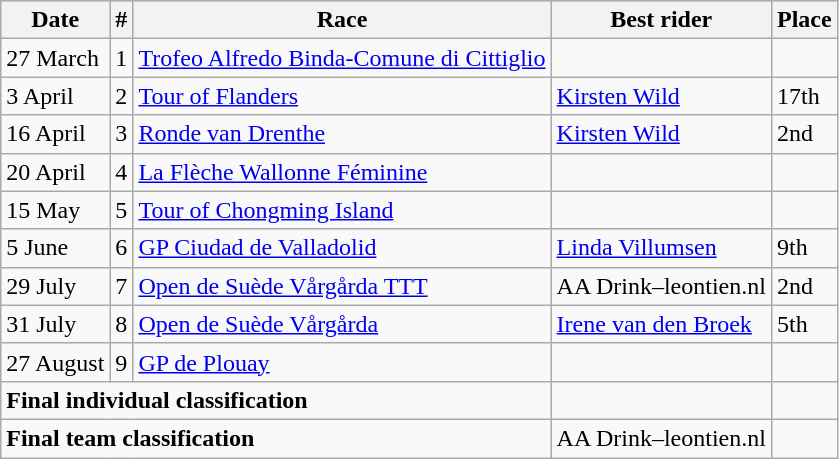<table class="wikitable">
<tr style="background:#ccccff;">
<th>Date</th>
<th>#</th>
<th>Race</th>
<th>Best rider</th>
<th>Place</th>
</tr>
<tr>
<td>27 March</td>
<td>1</td>
<td><a href='#'>Trofeo Alfredo Binda-Comune di Cittiglio</a></td>
<td></td>
<td></td>
</tr>
<tr>
<td>3 April</td>
<td>2</td>
<td><a href='#'>Tour of Flanders</a></td>
<td> <a href='#'>Kirsten Wild</a></td>
<td>17th</td>
</tr>
<tr>
<td>16 April</td>
<td>3</td>
<td><a href='#'>Ronde van Drenthe</a></td>
<td> <a href='#'>Kirsten Wild</a></td>
<td>2nd</td>
</tr>
<tr>
<td>20 April</td>
<td>4</td>
<td><a href='#'>La Flèche Wallonne Féminine</a></td>
<td></td>
<td></td>
</tr>
<tr>
<td>15 May</td>
<td>5</td>
<td><a href='#'>Tour of Chongming Island</a></td>
<td></td>
<td></td>
</tr>
<tr>
<td>5 June</td>
<td>6</td>
<td><a href='#'>GP Ciudad de Valladolid</a></td>
<td> <a href='#'>Linda Villumsen</a></td>
<td>9th</td>
</tr>
<tr>
<td>29 July</td>
<td>7</td>
<td><a href='#'>Open de Suède Vårgårda TTT</a></td>
<td>AA Drink–leontien.nl</td>
<td>2nd</td>
</tr>
<tr>
<td>31 July</td>
<td>8</td>
<td><a href='#'>Open de Suède Vårgårda</a></td>
<td> <a href='#'>Irene van den Broek</a></td>
<td>5th</td>
</tr>
<tr>
<td>27 August</td>
<td>9</td>
<td><a href='#'>GP de Plouay</a></td>
<td></td>
<td></td>
</tr>
<tr>
<td colspan=3><strong>Final individual classification</strong></td>
<td></td>
<td></td>
</tr>
<tr>
<td colspan=3><strong>Final team classification</strong></td>
<td>AA Drink–leontien.nl</td>
<td></td>
</tr>
</table>
